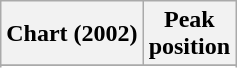<table class="wikitable sortable">
<tr>
<th align="left">Chart (2002)</th>
<th align="center">Peak<br>position</th>
</tr>
<tr>
</tr>
<tr>
</tr>
</table>
